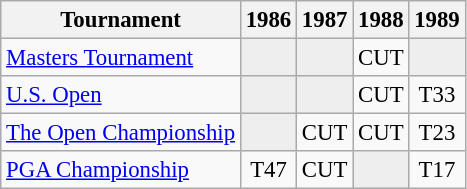<table class="wikitable" style="font-size:95%;text-align:center;">
<tr>
<th>Tournament</th>
<th>1986</th>
<th>1987</th>
<th>1988</th>
<th>1989</th>
</tr>
<tr>
<td align=left><a href='#'>Masters Tournament</a></td>
<td style="background:#eeeeee;"></td>
<td style="background:#eeeeee;"></td>
<td>CUT</td>
<td style="background:#eeeeee;"></td>
</tr>
<tr>
<td align=left><a href='#'>U.S. Open</a></td>
<td style="background:#eeeeee;"></td>
<td style="background:#eeeeee;"></td>
<td>CUT</td>
<td>T33</td>
</tr>
<tr>
<td align=left><a href='#'>The Open Championship</a></td>
<td style="background:#eeeeee;"></td>
<td>CUT</td>
<td>CUT</td>
<td>T23</td>
</tr>
<tr>
<td align=left><a href='#'>PGA Championship</a></td>
<td>T47</td>
<td>CUT</td>
<td style="background:#eeeeee;"></td>
<td>T17</td>
</tr>
</table>
